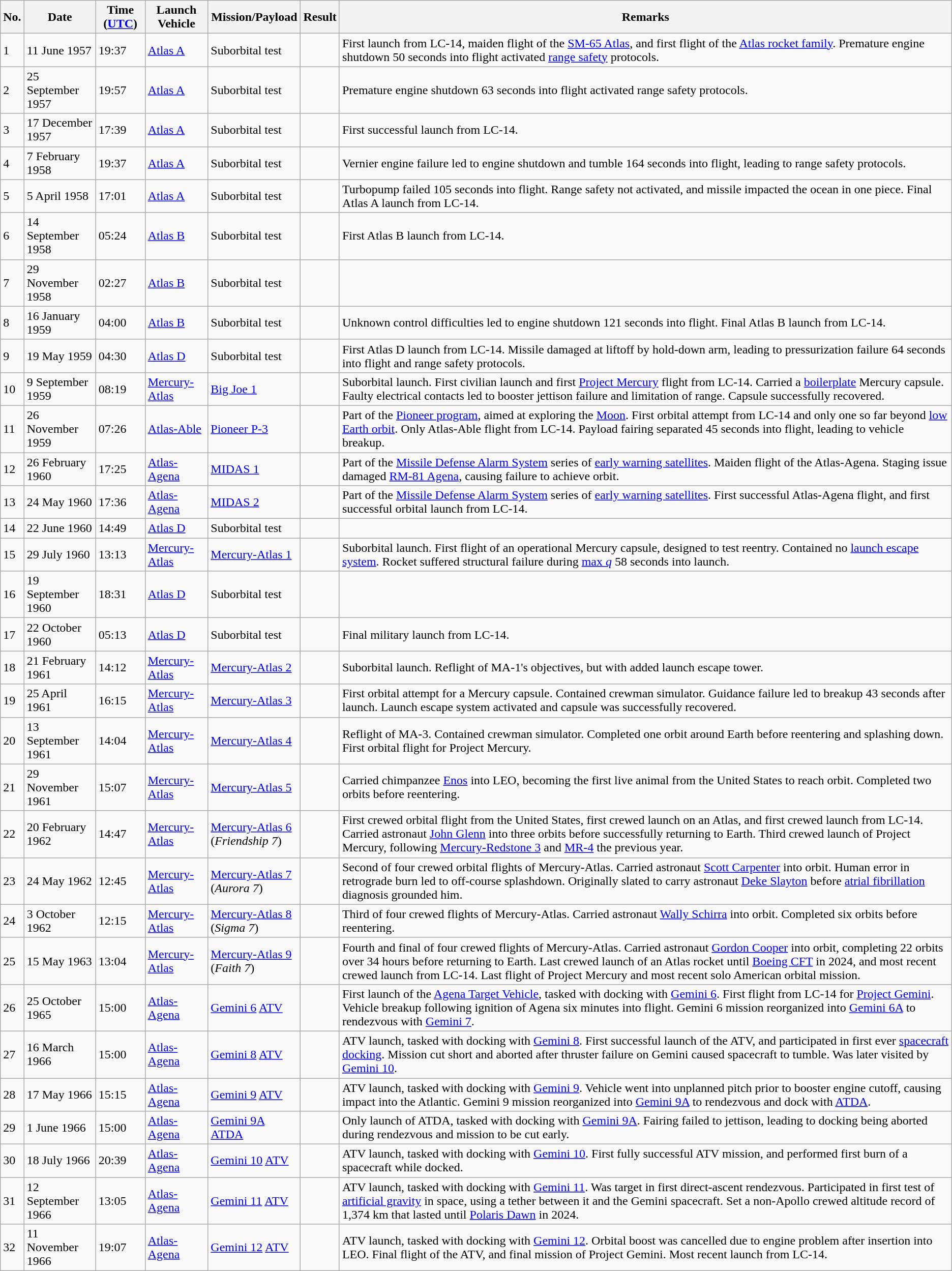<table class="wikitable">
<tr>
<th>No.</th>
<th>Date</th>
<th>Time (<a href='#'>UTC</a>)</th>
<th>Launch Vehicle</th>
<th>Mission/Payload</th>
<th>Result</th>
<th>Remarks</th>
</tr>
<tr>
<td>1</td>
<td>11 June 1957</td>
<td>19:37</td>
<td><a href='#'>Atlas A</a></td>
<td>Suborbital test</td>
<td></td>
<td>First launch from LC-14, maiden flight of the <a href='#'>SM-65 Atlas</a>, and first flight of the <a href='#'>Atlas rocket family</a>. Premature engine shutdown 50 seconds into flight activated <a href='#'>range safety</a> protocols.</td>
</tr>
<tr>
<td>2</td>
<td>25 September 1957</td>
<td>19:57</td>
<td><a href='#'>Atlas A</a></td>
<td>Suborbital test</td>
<td></td>
<td>Premature engine shutdown 63 seconds into flight activated range safety protocols.</td>
</tr>
<tr>
<td>3</td>
<td>17 December 1957</td>
<td>17:39</td>
<td><a href='#'>Atlas A</a></td>
<td>Suborbital test</td>
<td></td>
<td>First successful launch from LC-14.</td>
</tr>
<tr>
<td>4</td>
<td>7 February 1958</td>
<td>19:37</td>
<td><a href='#'>Atlas A</a></td>
<td>Suborbital test</td>
<td></td>
<td>Vernier engine failure led to engine shutdown and tumble 164 seconds into flight, leading to range safety protocols.</td>
</tr>
<tr>
<td>5</td>
<td>5 April 1958</td>
<td>17:01</td>
<td><a href='#'>Atlas A</a></td>
<td>Suborbital test</td>
<td></td>
<td>Turbopump failed 105 seconds into flight. Range safety not activated, and missile impacted the ocean in one piece. Final Atlas A launch from LC-14.</td>
</tr>
<tr>
<td>6</td>
<td>14 September 1958</td>
<td>05:24</td>
<td><a href='#'>Atlas B</a></td>
<td>Suborbital test</td>
<td></td>
<td>First Atlas B launch from LC-14.</td>
</tr>
<tr>
<td>7</td>
<td>29 November 1958</td>
<td>02:27</td>
<td><a href='#'>Atlas B</a></td>
<td>Suborbital test</td>
<td></td>
<td></td>
</tr>
<tr>
<td>8</td>
<td>16 January 1959</td>
<td>04:00</td>
<td><a href='#'>Atlas B</a></td>
<td>Suborbital test</td>
<td></td>
<td>Unknown control difficulties led to engine shutdown 121 seconds into flight. Final Atlas B launch from LC-14.</td>
</tr>
<tr>
<td>9</td>
<td>19 May 1959</td>
<td>04:30</td>
<td><a href='#'>Atlas D</a></td>
<td>Suborbital test</td>
<td></td>
<td>First Atlas D launch from LC-14. Missile damaged at liftoff by hold-down arm, leading to pressurization failure 64 seconds into flight and range safety protocols.</td>
</tr>
<tr>
<td>10</td>
<td>9 September 1959</td>
<td>08:19</td>
<td><a href='#'>Mercury-Atlas</a></td>
<td><a href='#'>Big Joe 1</a></td>
<td></td>
<td>Suborbital launch. First civilian launch and first <a href='#'>Project Mercury</a> flight from LC-14. Carried a <a href='#'>boilerplate</a> Mercury capsule. Faulty electrical contacts led to booster jettison failure and limitation of range. Capsule successfully recovered.</td>
</tr>
<tr>
<td>11</td>
<td>26 November 1959</td>
<td>07:26</td>
<td><a href='#'>Atlas-Able</a></td>
<td><a href='#'>Pioneer P-3</a></td>
<td></td>
<td>Part of the <a href='#'>Pioneer program</a>, aimed at exploring the <a href='#'>Moon</a>. First orbital attempt from LC-14 and only one so far beyond <a href='#'>low Earth orbit</a>. Only Atlas-Able flight from LC-14. Payload fairing separated 45 seconds into flight, leading to vehicle breakup.</td>
</tr>
<tr>
<td>12</td>
<td>26 February 1960</td>
<td>17:25</td>
<td><a href='#'>Atlas-Agena</a></td>
<td><a href='#'>MIDAS 1</a></td>
<td></td>
<td>Part of the <a href='#'>Missile Defense Alarm System</a> series of <a href='#'>early warning satellites</a>. Maiden flight of the Atlas-Agena. Staging issue damaged <a href='#'>RM-81 Agena</a>, causing failure to achieve orbit.</td>
</tr>
<tr>
<td>13</td>
<td>24 May 1960</td>
<td>17:36</td>
<td><a href='#'>Atlas-Agena</a></td>
<td><a href='#'>MIDAS 2</a></td>
<td></td>
<td>Part of the <a href='#'>Missile Defense Alarm System</a> series of <a href='#'>early warning satellites</a>. First successful Atlas-Agena flight, and first successful orbital launch from LC-14.</td>
</tr>
<tr>
<td>14</td>
<td>22 June 1960</td>
<td>14:49</td>
<td><a href='#'>Atlas D</a></td>
<td>Suborbital test</td>
<td></td>
<td></td>
</tr>
<tr>
<td>15</td>
<td>29 July 1960</td>
<td>13:13</td>
<td><a href='#'>Mercury-Atlas</a></td>
<td><a href='#'>Mercury-Atlas 1</a></td>
<td></td>
<td>Suborbital launch. First flight of an operational Mercury capsule, designed to test reentry. Contained no <a href='#'>launch escape system</a>. Rocket suffered structural failure during <a href='#'>max <em>q</em></a> 58 seconds into launch.</td>
</tr>
<tr>
<td>16</td>
<td>19 September 1960</td>
<td>18:31</td>
<td><a href='#'>Atlas D</a></td>
<td>Suborbital test</td>
<td></td>
<td></td>
</tr>
<tr>
<td>17</td>
<td>22 October 1960</td>
<td>05:13</td>
<td><a href='#'>Atlas D</a></td>
<td>Suborbital test</td>
<td></td>
<td>Final military launch from LC-14.</td>
</tr>
<tr>
<td>18</td>
<td>21 February 1961</td>
<td>14:12</td>
<td><a href='#'>Mercury-Atlas</a></td>
<td><a href='#'>Mercury-Atlas 2</a></td>
<td></td>
<td>Suborbital launch. Reflight of MA-1's objectives, but with added launch escape tower.</td>
</tr>
<tr>
<td>19</td>
<td>25 April 1961</td>
<td>16:15</td>
<td><a href='#'>Mercury-Atlas</a></td>
<td><a href='#'>Mercury-Atlas 3</a></td>
<td></td>
<td>First orbital attempt for a Mercury capsule. Contained crewman simulator. Guidance failure led to breakup 43 seconds after launch. Launch escape system activated and capsule was successfully recovered.</td>
</tr>
<tr>
<td>20</td>
<td>13 September 1961</td>
<td>14:04</td>
<td><a href='#'>Mercury-Atlas</a></td>
<td><a href='#'>Mercury-Atlas 4</a></td>
<td></td>
<td>Reflight of MA-3. Contained crewman simulator. Completed one orbit around Earth before reentering and splashing down. First orbital flight for Project Mercury.</td>
</tr>
<tr>
<td>21</td>
<td>29 November 1961</td>
<td>15:07</td>
<td><a href='#'>Mercury-Atlas</a></td>
<td><a href='#'>Mercury-Atlas 5</a></td>
<td></td>
<td>Carried chimpanzee <a href='#'>Enos</a> into LEO, becoming the first live animal from the United States to reach orbit. Completed two orbits before reentering.</td>
</tr>
<tr>
<td>22</td>
<td>20 February 1962</td>
<td>14:47</td>
<td><a href='#'>Mercury-Atlas</a></td>
<td><a href='#'>Mercury-Atlas 6</a><br>(<em>Friendship 7</em>)</td>
<td></td>
<td>First crewed orbital flight from the United States, first crewed launch on an Atlas, and first crewed launch from LC-14. Carried astronaut <a href='#'>John Glenn</a> into three orbits before successfully returning to Earth. Third crewed launch of Project Mercury, following <a href='#'>Mercury-Redstone 3</a> and <a href='#'>MR-4</a> the previous year.</td>
</tr>
<tr>
<td>23</td>
<td>24 May 1962</td>
<td>12:45</td>
<td><a href='#'>Mercury-Atlas</a></td>
<td><a href='#'>Mercury-Atlas 7</a><br>(<em>Aurora 7</em>)</td>
<td></td>
<td>Second of four crewed orbital flights of Mercury-Atlas. Carried astronaut <a href='#'>Scott Carpenter</a> into orbit. Human error in retrograde burn led to off-course splashdown. Originally slated to carry astronaut <a href='#'>Deke Slayton</a> before <a href='#'>atrial fibrillation</a> diagnosis grounded him.</td>
</tr>
<tr>
<td>24</td>
<td>3 October 1962</td>
<td>12:15</td>
<td><a href='#'>Mercury-Atlas</a></td>
<td><a href='#'>Mercury-Atlas 8</a><br>(<em>Sigma 7</em>)</td>
<td></td>
<td>Third of four crewed flights of Mercury-Atlas. Carried astronaut <a href='#'>Wally Schirra</a> into orbit. Completed six orbits before reentering.</td>
</tr>
<tr>
<td>25</td>
<td>15 May 1963</td>
<td>13:04</td>
<td><a href='#'>Mercury-Atlas</a></td>
<td><a href='#'>Mercury-Atlas 9</a><br>(<em>Faith 7</em>)</td>
<td></td>
<td>Fourth and final of four crewed flights of Mercury-Atlas. Carried astronaut <a href='#'>Gordon Cooper</a> into orbit, completing 22 orbits over 34 hours before returning to Earth. Last crewed launch of an Atlas rocket until <a href='#'>Boeing CFT</a> in 2024, and most recent crewed launch from LC-14. Last flight of Project Mercury and most recent solo American orbital mission.</td>
</tr>
<tr>
<td>26</td>
<td>25 October 1965</td>
<td>15:00</td>
<td><a href='#'>Atlas-Agena</a></td>
<td><a href='#'>Gemini 6</a> <a href='#'>ATV</a></td>
<td></td>
<td>First launch of the <a href='#'>Agena Target Vehicle</a>, tasked with docking with <a href='#'>Gemini 6</a>. First flight from LC-14 for <a href='#'>Project Gemini</a>. Vehicle breakup following ignition of Agena six minutes into flight. Gemini 6 mission reorganized into <a href='#'>Gemini 6A</a> to rendezvous with <a href='#'>Gemini 7</a>.</td>
</tr>
<tr>
<td>27</td>
<td>16 March 1966</td>
<td>15:00</td>
<td><a href='#'>Atlas-Agena</a></td>
<td><a href='#'>Gemini 8</a> <a href='#'>ATV</a></td>
<td></td>
<td>ATV launch, tasked with docking with <a href='#'>Gemini 8</a>. First successful launch of the ATV, and participated in first ever <a href='#'>spacecraft docking</a>. Mission cut short and aborted after thruster failure on Gemini caused spacecraft to tumble. Was later visited by <a href='#'>Gemini 10</a>.</td>
</tr>
<tr>
<td>28</td>
<td>17 May 1966</td>
<td>15:15</td>
<td><a href='#'>Atlas-Agena</a></td>
<td><a href='#'>Gemini 9</a> <a href='#'>ATV</a></td>
<td></td>
<td>ATV launch, tasked with docking with <a href='#'>Gemini 9</a>. Vehicle went into unplanned pitch prior to booster engine cutoff, causing impact into the Atlantic. Gemini 9 mission reorganized into <a href='#'>Gemini 9A</a> to rendezvous and dock with <a href='#'>ATDA</a>.</td>
</tr>
<tr>
<td>29</td>
<td>1 June 1966</td>
<td>15:00</td>
<td><a href='#'>Atlas-Agena</a></td>
<td><a href='#'>Gemini 9A</a> <a href='#'>ATDA</a></td>
<td></td>
<td>Only launch of ATDA, tasked with docking with <a href='#'>Gemini 9A</a>. Fairing failed to jettison, leading to docking being aborted during rendezvous and mission to be cut early.</td>
</tr>
<tr>
<td>30</td>
<td>18 July 1966</td>
<td>20:39</td>
<td><a href='#'>Atlas-Agena</a></td>
<td><a href='#'>Gemini 10</a> <a href='#'>ATV</a></td>
<td></td>
<td>ATV launch, tasked with docking with <a href='#'>Gemini 10</a>. First fully successful ATV mission, and performed first burn of a spacecraft while docked.</td>
</tr>
<tr>
<td>31</td>
<td>12 September 1966</td>
<td>13:05</td>
<td><a href='#'>Atlas-Agena</a></td>
<td><a href='#'>Gemini 11</a> <a href='#'>ATV</a></td>
<td></td>
<td>ATV launch, tasked with docking with <a href='#'>Gemini 11</a>. Was target in first direct-ascent rendezvous. Participated in first test of <a href='#'>artificial gravity</a> in space, using a tether between it and the Gemini spacecraft. Set a non-Apollo crewed altitude record of 1,374 km that lasted until <a href='#'>Polaris Dawn</a> in 2024.</td>
</tr>
<tr>
<td>32</td>
<td>11 November 1966</td>
<td>19:07</td>
<td><a href='#'>Atlas-Agena</a></td>
<td><a href='#'>Gemini 12</a> <a href='#'>ATV</a></td>
<td></td>
<td>ATV launch, tasked with docking with <a href='#'>Gemini 12</a>. Orbital boost was cancelled due to engine problem after insertion into LEO. Final flight of the ATV, and final mission of Project Gemini. Most recent launch from LC-14.</td>
</tr>
</table>
